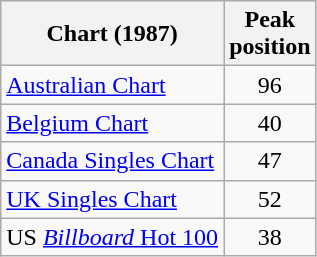<table class="wikitable sortable">
<tr>
<th>Chart (1987)</th>
<th>Peak<br>position</th>
</tr>
<tr>
<td><a href='#'>Australian Chart</a></td>
<td align="center">96</td>
</tr>
<tr>
<td><a href='#'>Belgium Chart</a></td>
<td align="center">40</td>
</tr>
<tr>
<td><a href='#'>Canada Singles Chart</a></td>
<td align="center">47</td>
</tr>
<tr>
<td><a href='#'>UK Singles Chart</a></td>
<td align="center">52</td>
</tr>
<tr>
<td>US <a href='#'><em>Billboard</em> Hot 100</a></td>
<td align="center">38</td>
</tr>
</table>
